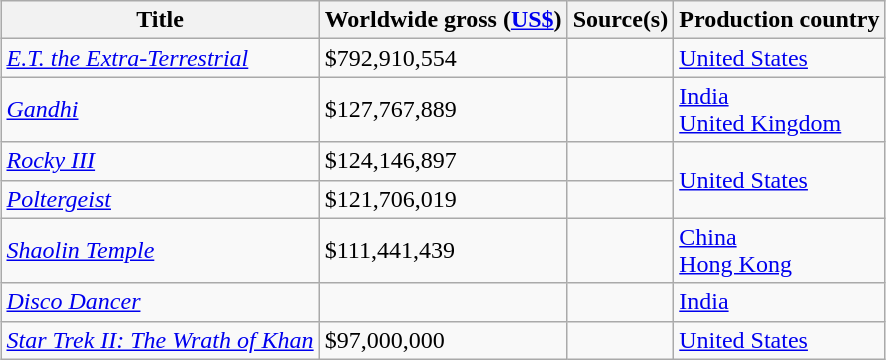<table class="wikitable sortable" style="margin:auto; margin:auto;">
<tr>
<th>Title</th>
<th>Worldwide gross (<a href='#'>US$</a>)</th>
<th>Source(s)</th>
<th>Production country</th>
</tr>
<tr>
<td><em><a href='#'>E.T. the Extra-Terrestrial</a></em></td>
<td>$792,910,554</td>
<td></td>
<td><a href='#'>United States</a></td>
</tr>
<tr>
<td><em><a href='#'>Gandhi</a></em></td>
<td>$127,767,889</td>
<td></td>
<td><a href='#'>India</a> <br> <a href='#'>United Kingdom</a></td>
</tr>
<tr>
<td><em><a href='#'>Rocky III</a></em></td>
<td>$124,146,897</td>
<td></td>
<td rowspan="2"><a href='#'>United States</a></td>
</tr>
<tr>
<td><em><a href='#'>Poltergeist</a></em></td>
<td>$121,706,019</td>
<td></td>
</tr>
<tr>
<td><em><a href='#'>Shaolin Temple</a></em></td>
<td>$111,441,439</td>
<td></td>
<td><a href='#'>China</a> <br> <a href='#'>Hong Kong</a></td>
</tr>
<tr>
<td><em><a href='#'>Disco Dancer</a></em></td>
<td></td>
<td></td>
<td><a href='#'>India</a></td>
</tr>
<tr>
<td><em><a href='#'>Star Trek II: The Wrath of Khan</a></em></td>
<td>$97,000,000</td>
<td></td>
<td><a href='#'>United States</a></td>
</tr>
</table>
